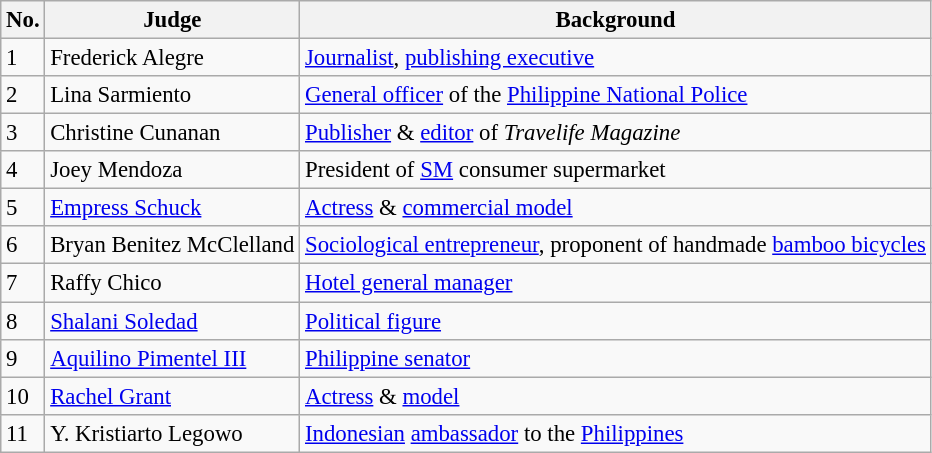<table class="wikitable sortable" style="font-size: 95%;">
<tr>
<th>No.</th>
<th>Judge</th>
<th>Background</th>
</tr>
<tr>
<td>1</td>
<td>Frederick Alegre</td>
<td><a href='#'>Journalist</a>, <a href='#'>publishing executive</a></td>
</tr>
<tr>
<td>2</td>
<td>Lina Sarmiento</td>
<td><a href='#'>General officer</a> of the <a href='#'>Philippine National Police</a></td>
</tr>
<tr>
<td>3</td>
<td>Christine Cunanan</td>
<td><a href='#'>Publisher</a> & <a href='#'>editor</a> of <em>Travelife Magazine</em></td>
</tr>
<tr>
<td>4</td>
<td>Joey Mendoza</td>
<td>President of <a href='#'>SM</a> consumer supermarket</td>
</tr>
<tr>
<td>5</td>
<td><a href='#'>Empress Schuck</a></td>
<td><a href='#'>Actress</a> & <a href='#'>commercial model</a></td>
</tr>
<tr>
<td>6</td>
<td>Bryan Benitez McClelland</td>
<td><a href='#'>Sociological entrepreneur</a>, proponent of handmade <a href='#'>bamboo bicycles</a></td>
</tr>
<tr>
<td>7</td>
<td>Raffy Chico</td>
<td><a href='#'>Hotel general manager</a></td>
</tr>
<tr>
<td>8</td>
<td><a href='#'>Shalani Soledad</a></td>
<td><a href='#'>Political figure</a></td>
</tr>
<tr>
<td>9</td>
<td><a href='#'>Aquilino Pimentel III</a></td>
<td><a href='#'>Philippine senator</a></td>
</tr>
<tr>
<td>10</td>
<td><a href='#'>Rachel Grant</a></td>
<td><a href='#'>Actress</a> & <a href='#'>model</a></td>
</tr>
<tr>
<td>11</td>
<td>Y. Kristiarto Legowo</td>
<td><a href='#'>Indonesian</a> <a href='#'>ambassador</a> to the <a href='#'>Philippines</a></td>
</tr>
</table>
